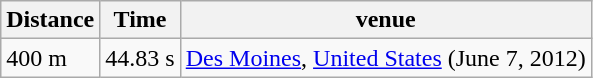<table class="wikitable">
<tr>
<th>Distance</th>
<th>Time</th>
<th>venue</th>
</tr>
<tr>
<td>400 m</td>
<td>44.83 s</td>
<td><a href='#'>Des Moines</a>, <a href='#'>United States</a> (June 7, 2012)</td>
</tr>
</table>
